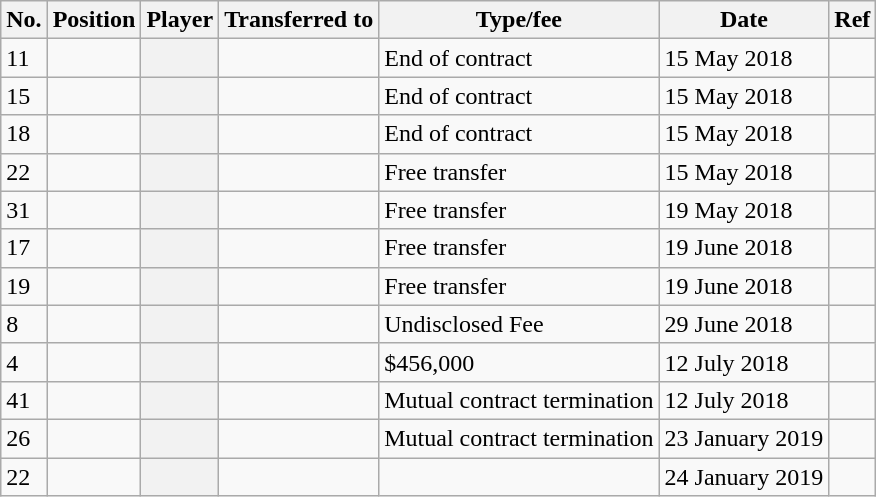<table class="wikitable plainrowheaders sortable" style="text-align:center; text-align:left">
<tr>
<th scope="col">No.</th>
<th scope="col">Position</th>
<th scope="col">Player</th>
<th scope="col">Transferred to</th>
<th scope="col">Type/fee</th>
<th scope="col">Date</th>
<th scope="col" class="unsortable">Ref</th>
</tr>
<tr>
<td>11</td>
<td></td>
<th scope="row"></th>
<td></td>
<td>End of contract</td>
<td>15 May 2018</td>
<td></td>
</tr>
<tr>
<td>15</td>
<td></td>
<th scope="row"></th>
<td></td>
<td>End of contract</td>
<td>15 May 2018</td>
<td></td>
</tr>
<tr>
<td>18</td>
<td></td>
<th scope="row"></th>
<td></td>
<td>End of contract</td>
<td>15 May 2018</td>
<td></td>
</tr>
<tr>
<td>22</td>
<td></td>
<th scope="row"></th>
<td></td>
<td>Free transfer</td>
<td>15 May 2018</td>
<td></td>
</tr>
<tr>
<td>31</td>
<td></td>
<th scope="row"></th>
<td></td>
<td>Free transfer</td>
<td>19 May 2018</td>
<td></td>
</tr>
<tr>
<td>17</td>
<td></td>
<th scope="row"></th>
<td></td>
<td>Free transfer</td>
<td>19 June 2018</td>
<td></td>
</tr>
<tr>
<td>19</td>
<td></td>
<th scope="row"></th>
<td></td>
<td>Free transfer</td>
<td>19 June 2018</td>
<td></td>
</tr>
<tr>
<td>8</td>
<td></td>
<th scope="row"></th>
<td></td>
<td>Undisclosed Fee</td>
<td>29 June 2018</td>
<td></td>
</tr>
<tr>
<td>4</td>
<td></td>
<th scope="row"></th>
<td></td>
<td>$456,000</td>
<td>12 July 2018</td>
<td></td>
</tr>
<tr>
<td>41</td>
<td></td>
<th scope="row"></th>
<td></td>
<td>Mutual contract termination</td>
<td>12 July 2018</td>
<td></td>
</tr>
<tr>
<td>26</td>
<td></td>
<th scope="row"></th>
<td></td>
<td>Mutual contract termination</td>
<td>23 January 2019</td>
<td></td>
</tr>
<tr>
<td>22</td>
<td></td>
<th scope="row"></th>
<td></td>
<td></td>
<td>24 January 2019</td>
<td></td>
</tr>
</table>
